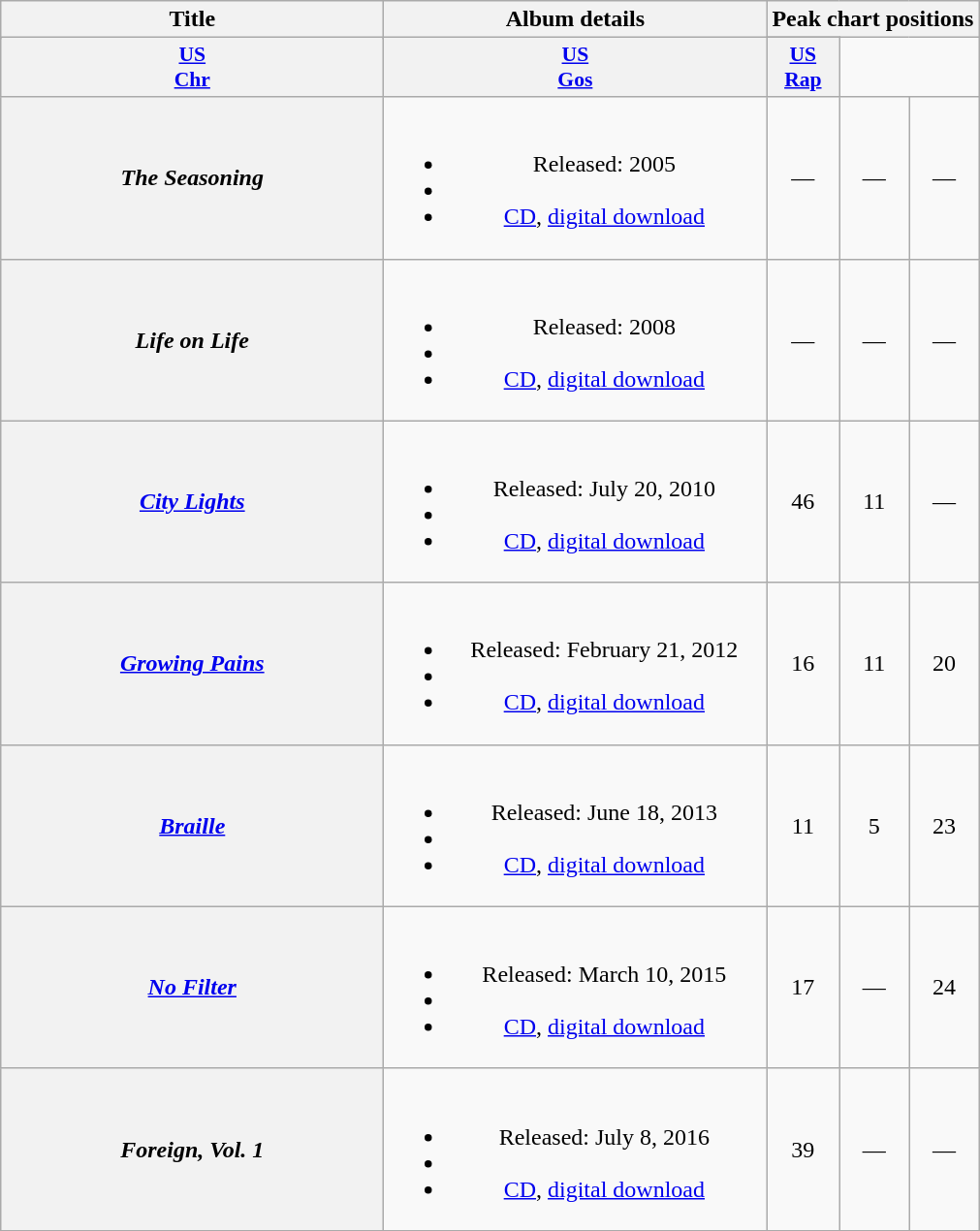<table class="wikitable plainrowheaders" style="text-align:center;">
<tr>
<th scope="col" rowspan="2" style="width:16em;">Title</th>
<th scope="col" rowspan="2" style="width:16em;">Album details</th>
<th scope="col" colspan="3">Peak chart positions</th>
</tr>
<tr>
</tr>
<tr>
<th style="width:3em; font-size:90%"><a href='#'>US<br>Chr</a></th>
<th style="width:3em; font-size:90%"><a href='#'>US<br>Gos</a></th>
<th style="width:3em; font-size:90%"><a href='#'>US<br>Rap</a></th>
</tr>
<tr>
<th scope="row"><em>The Seasoning</em></th>
<td><br><ul><li>Released: 2005</li><li></li><li><a href='#'>CD</a>, <a href='#'>digital download</a></li></ul></td>
<td>—</td>
<td>—</td>
<td>—</td>
</tr>
<tr>
<th scope="row"><em>Life on Life</em></th>
<td><br><ul><li>Released: 2008</li><li></li><li><a href='#'>CD</a>, <a href='#'>digital download</a></li></ul></td>
<td>—</td>
<td>—</td>
<td>—</td>
</tr>
<tr>
<th scope="row"><em><a href='#'>City Lights</a></em></th>
<td><br><ul><li>Released: July 20, 2010</li><li></li><li><a href='#'>CD</a>, <a href='#'>digital download</a></li></ul></td>
<td>46</td>
<td>11</td>
<td>—</td>
</tr>
<tr>
<th scope="row"><em><a href='#'>Growing Pains</a></em></th>
<td><br><ul><li>Released: February 21, 2012</li><li></li><li><a href='#'>CD</a>, <a href='#'>digital download</a></li></ul></td>
<td>16</td>
<td>11</td>
<td>20</td>
</tr>
<tr>
<th scope="row"><em><a href='#'>Braille</a></em></th>
<td><br><ul><li>Released: June 18, 2013</li><li></li><li><a href='#'>CD</a>, <a href='#'>digital download</a></li></ul></td>
<td>11</td>
<td>5</td>
<td>23</td>
</tr>
<tr>
<th scope="row"><em><a href='#'>No Filter</a></em></th>
<td><br><ul><li>Released: March 10, 2015</li><li></li><li><a href='#'>CD</a>, <a href='#'>digital download</a></li></ul></td>
<td>17</td>
<td>—</td>
<td>24</td>
</tr>
<tr>
<th scope="row"><em>Foreign, Vol. 1</em></th>
<td><br><ul><li>Released: July 8, 2016</li><li></li><li><a href='#'>CD</a>, <a href='#'>digital download</a></li></ul></td>
<td>39</td>
<td>—</td>
<td>—</td>
</tr>
</table>
